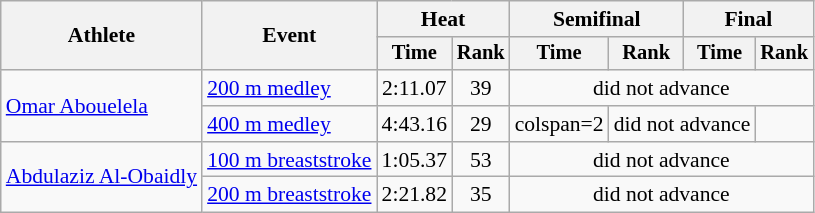<table class="wikitable" style="text-align:center; font-size:90%">
<tr>
<th rowspan="2">Athlete</th>
<th rowspan="2">Event</th>
<th colspan="2">Heat</th>
<th colspan="2">Semifinal</th>
<th colspan="2">Final</th>
</tr>
<tr style="font-size:95%">
<th>Time</th>
<th>Rank</th>
<th>Time</th>
<th>Rank</th>
<th>Time</th>
<th>Rank</th>
</tr>
<tr>
<td align=left rowspan=2><a href='#'>Omar Abouelela</a></td>
<td align=left><a href='#'>200 m medley</a></td>
<td>2:11.07</td>
<td>39</td>
<td colspan=4>did not advance</td>
</tr>
<tr>
<td align=left><a href='#'>400 m medley</a></td>
<td>4:43.16</td>
<td>29</td>
<td>colspan=2 </td>
<td colspan=2>did not advance</td>
</tr>
<tr>
<td align=left rowspan=2><a href='#'>Abdulaziz Al-Obaidly</a></td>
<td align=left><a href='#'>100 m breaststroke</a></td>
<td>1:05.37</td>
<td>53</td>
<td colspan=4>did not advance</td>
</tr>
<tr>
<td align=left><a href='#'>200 m breaststroke</a></td>
<td>2:21.82</td>
<td>35</td>
<td colspan=4>did not advance</td>
</tr>
</table>
